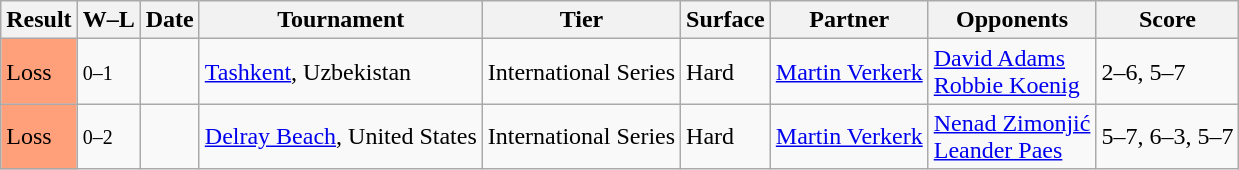<table class="sortable wikitable">
<tr>
<th>Result</th>
<th class="unsortable">W–L</th>
<th>Date</th>
<th>Tournament</th>
<th>Tier</th>
<th>Surface</th>
<th>Partner</th>
<th>Opponents</th>
<th class="unsortable">Score</th>
</tr>
<tr>
<td style="background:#ffa07a;">Loss</td>
<td><small>0–1</small></td>
<td><a href='#'></a></td>
<td><a href='#'>Tashkent</a>, Uzbekistan</td>
<td>International Series</td>
<td>Hard</td>
<td> <a href='#'>Martin Verkerk</a></td>
<td> <a href='#'>David Adams</a> <br>  <a href='#'>Robbie Koenig</a></td>
<td>2–6, 5–7</td>
</tr>
<tr>
<td style="background:#ffa07a;">Loss</td>
<td><small>0–2</small></td>
<td><a href='#'></a></td>
<td><a href='#'>Delray Beach</a>, United States</td>
<td>International Series</td>
<td>Hard</td>
<td> <a href='#'>Martin Verkerk</a></td>
<td> <a href='#'>Nenad Zimonjić</a> <br>  <a href='#'>Leander Paes</a></td>
<td>5–7, 6–3, 5–7</td>
</tr>
</table>
